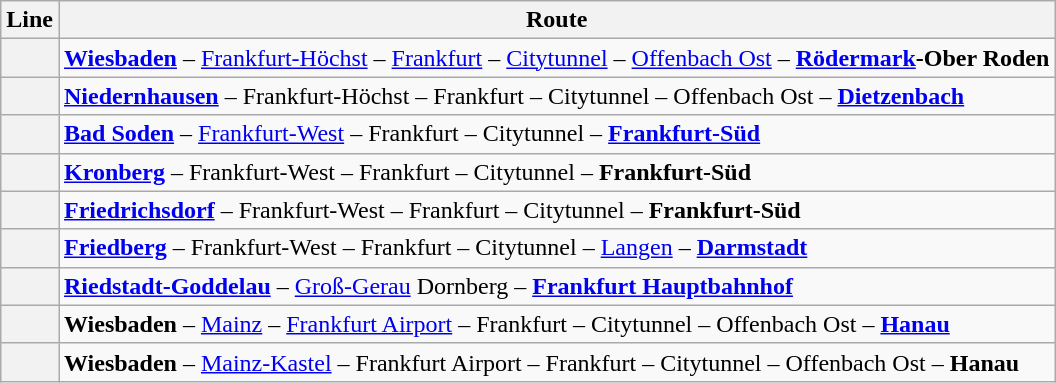<table class="wikitable">
<tr>
<th>Line</th>
<th>Route</th>
</tr>
<tr>
<th></th>
<td><strong><a href='#'>Wiesbaden</a></strong> – <a href='#'>Frankfurt-Höchst</a> – <a href='#'>Frankfurt</a> – <a href='#'>Citytunnel</a> – <a href='#'>Offenbach Ost</a> – <strong><a href='#'>Rödermark</a>-Ober Roden</strong></td>
</tr>
<tr>
<th></th>
<td><strong><a href='#'>Niedernhausen</a></strong> – Frankfurt-Höchst – Frankfurt – Citytunnel – Offenbach Ost – <strong><a href='#'>Dietzenbach</a></strong></td>
</tr>
<tr>
<th></th>
<td><strong><a href='#'>Bad Soden</a></strong> – <a href='#'>Frankfurt-West</a> – Frankfurt – Citytunnel – <strong><a href='#'>Frankfurt-Süd</a></strong></td>
</tr>
<tr>
<th></th>
<td><strong><a href='#'>Kronberg</a></strong> – Frankfurt-West – Frankfurt – Citytunnel – <strong>Frankfurt-Süd</strong></td>
</tr>
<tr>
<th></th>
<td><strong><a href='#'>Friedrichsdorf</a></strong> – Frankfurt-West – Frankfurt – Citytunnel – <strong>Frankfurt-Süd</strong></td>
</tr>
<tr>
<th></th>
<td><strong><a href='#'>Friedberg</a></strong> – Frankfurt-West – Frankfurt – Citytunnel – <a href='#'>Langen</a> – <strong><a href='#'>Darmstadt</a></strong></td>
</tr>
<tr>
<th></th>
<td><strong><a href='#'>Riedstadt-Goddelau</a></strong> – <a href='#'>Groß-Gerau</a> Dornberg – <strong><a href='#'>Frankfurt Hauptbahnhof</a></strong></td>
</tr>
<tr>
<th></th>
<td><strong>Wiesbaden</strong> – <a href='#'>Mainz</a> – <a href='#'>Frankfurt Airport</a> – Frankfurt – Citytunnel – Offenbach Ost – <strong><a href='#'>Hanau</a></strong></td>
</tr>
<tr>
<th></th>
<td><strong>Wiesbaden</strong> – <a href='#'>Mainz-Kastel</a> – Frankfurt Airport – Frankfurt – Citytunnel – Offenbach Ost – <strong>Hanau</strong></td>
</tr>
</table>
